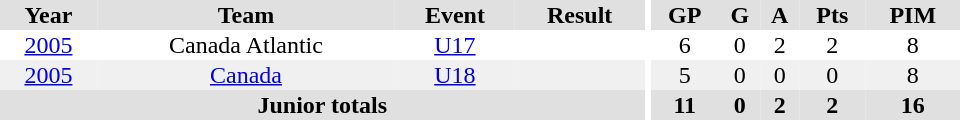<table border="0" cellpadding="1" cellspacing="0" ID="Table3" style="text-align:center; width:40em">
<tr ALIGN="center" bgcolor="#e0e0e0">
<th>Year</th>
<th>Team</th>
<th>Event</th>
<th>Result</th>
<th rowspan="99" bgcolor="#ffffff"></th>
<th>GP</th>
<th>G</th>
<th>A</th>
<th>Pts</th>
<th>PIM</th>
</tr>
<tr>
<td><a href='#'>2005</a></td>
<td>Canada Atlantic</td>
<td><a href='#'>U17</a></td>
<td></td>
<td>6</td>
<td>0</td>
<td>2</td>
<td>2</td>
<td>8</td>
</tr>
<tr bgcolor="#f0f0f0">
<td><a href='#'>2005</a></td>
<td><a href='#'>Canada</a></td>
<td><a href='#'>U18</a></td>
<td></td>
<td>5</td>
<td>0</td>
<td>0</td>
<td>0</td>
<td>8</td>
</tr>
<tr bgcolor="#e0e0e0">
<th colspan="4">Junior totals</th>
<th>11</th>
<th>0</th>
<th>2</th>
<th>2</th>
<th>16</th>
</tr>
</table>
